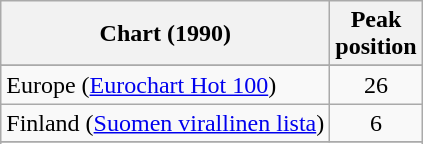<table class="wikitable sortable">
<tr>
<th>Chart (1990)</th>
<th>Peak<br>position</th>
</tr>
<tr>
</tr>
<tr>
<td>Europe (<a href='#'>Eurochart Hot 100</a>)</td>
<td align="center">26</td>
</tr>
<tr>
<td>Finland (<a href='#'>Suomen virallinen lista</a>)</td>
<td align="center">6</td>
</tr>
<tr>
</tr>
<tr>
</tr>
<tr>
</tr>
<tr>
</tr>
<tr>
</tr>
<tr>
</tr>
<tr>
</tr>
</table>
